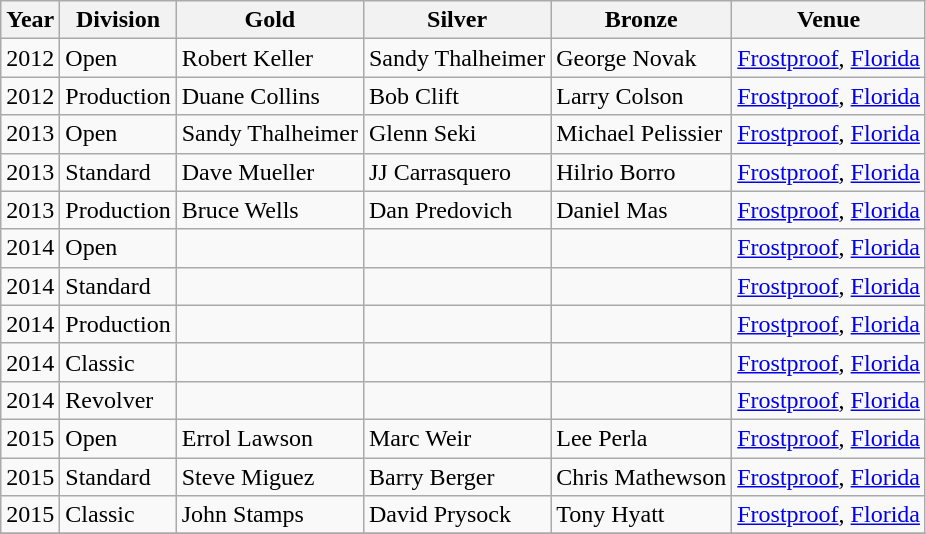<table class="wikitable sortable" style="text-align: left;">
<tr>
<th>Year</th>
<th>Division</th>
<th>Gold</th>
<th>Silver</th>
<th>Bronze</th>
<th>Venue</th>
</tr>
<tr>
<td>2012</td>
<td>Open</td>
<td>Robert Keller</td>
<td>Sandy Thalheimer</td>
<td>George Novak</td>
<td><a href='#'>Frostproof</a>, <a href='#'>Florida</a></td>
</tr>
<tr>
<td>2012</td>
<td>Production</td>
<td>Duane Collins</td>
<td>Bob Clift</td>
<td>Larry Colson</td>
<td><a href='#'>Frostproof</a>, <a href='#'>Florida</a></td>
</tr>
<tr>
<td>2013</td>
<td>Open</td>
<td>Sandy Thalheimer</td>
<td>Glenn Seki</td>
<td>Michael Pelissier</td>
<td><a href='#'>Frostproof</a>, <a href='#'>Florida</a></td>
</tr>
<tr>
<td>2013</td>
<td>Standard</td>
<td>Dave Mueller</td>
<td>JJ Carrasquero</td>
<td>Hilrio Borro</td>
<td><a href='#'>Frostproof</a>, <a href='#'>Florida</a></td>
</tr>
<tr>
<td>2013</td>
<td>Production</td>
<td>Bruce Wells</td>
<td>Dan Predovich</td>
<td>Daniel Mas</td>
<td><a href='#'>Frostproof</a>, <a href='#'>Florida</a></td>
</tr>
<tr>
<td>2014</td>
<td>Open</td>
<td></td>
<td></td>
<td></td>
<td><a href='#'>Frostproof</a>, <a href='#'>Florida</a></td>
</tr>
<tr>
<td>2014</td>
<td>Standard</td>
<td></td>
<td></td>
<td></td>
<td><a href='#'>Frostproof</a>, <a href='#'>Florida</a></td>
</tr>
<tr>
<td>2014</td>
<td>Production</td>
<td></td>
<td></td>
<td></td>
<td><a href='#'>Frostproof</a>, <a href='#'>Florida</a></td>
</tr>
<tr>
<td>2014</td>
<td>Classic</td>
<td></td>
<td></td>
<td></td>
<td><a href='#'>Frostproof</a>, <a href='#'>Florida</a></td>
</tr>
<tr>
<td>2014</td>
<td>Revolver</td>
<td></td>
<td></td>
<td></td>
<td><a href='#'>Frostproof</a>, <a href='#'>Florida</a></td>
</tr>
<tr>
<td>2015</td>
<td>Open</td>
<td>Errol Lawson</td>
<td>Marc Weir</td>
<td>Lee Perla</td>
<td><a href='#'>Frostproof</a>, <a href='#'>Florida</a></td>
</tr>
<tr>
<td>2015</td>
<td>Standard</td>
<td>Steve Miguez</td>
<td>Barry Berger</td>
<td>Chris Mathewson</td>
<td><a href='#'>Frostproof</a>, <a href='#'>Florida</a></td>
</tr>
<tr>
<td>2015</td>
<td>Classic</td>
<td>John Stamps</td>
<td>David Prysock</td>
<td>Tony Hyatt</td>
<td><a href='#'>Frostproof</a>, <a href='#'>Florida</a></td>
</tr>
<tr>
</tr>
</table>
